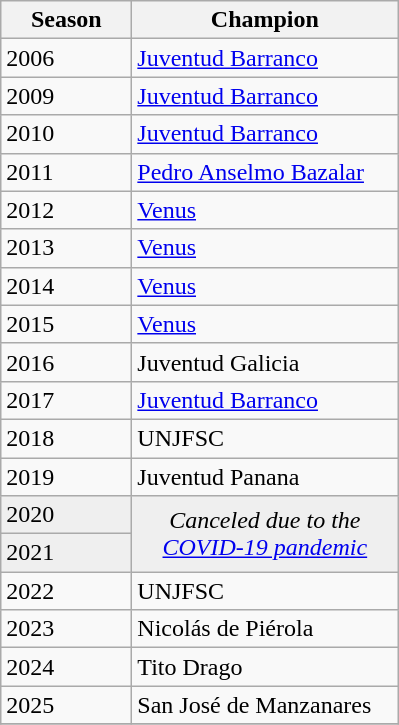<table class="wikitable sortable">
<tr>
<th width=80px>Season</th>
<th width=170px>Champion</th>
</tr>
<tr>
<td>2006</td>
<td><a href='#'>Juventud Barranco</a></td>
</tr>
<tr>
<td>2009</td>
<td><a href='#'>Juventud Barranco</a></td>
</tr>
<tr>
<td>2010</td>
<td><a href='#'>Juventud Barranco</a></td>
</tr>
<tr>
<td>2011</td>
<td><a href='#'>Pedro Anselmo Bazalar</a></td>
</tr>
<tr>
<td>2012</td>
<td><a href='#'>Venus</a></td>
</tr>
<tr>
<td>2013</td>
<td><a href='#'>Venus</a></td>
</tr>
<tr>
<td>2014</td>
<td><a href='#'>Venus</a></td>
</tr>
<tr>
<td>2015</td>
<td><a href='#'>Venus</a></td>
</tr>
<tr>
<td>2016</td>
<td>Juventud Galicia</td>
</tr>
<tr>
<td>2017</td>
<td><a href='#'>Juventud Barranco</a></td>
</tr>
<tr>
<td>2018</td>
<td>UNJFSC</td>
</tr>
<tr>
<td>2019</td>
<td>Juventud Panana</td>
</tr>
<tr bgcolor=#efefef>
<td>2020</td>
<td rowspan=2 colspan="1" align=center><em>Canceled due to the <a href='#'>COVID-19 pandemic</a></em></td>
</tr>
<tr bgcolor=#efefef>
<td>2021</td>
</tr>
<tr>
<td>2022</td>
<td>UNJFSC</td>
</tr>
<tr>
<td>2023</td>
<td>Nicolás de Piérola</td>
</tr>
<tr>
<td>2024</td>
<td>Tito Drago</td>
</tr>
<tr>
<td>2025</td>
<td>San José de Manzanares</td>
</tr>
<tr>
</tr>
</table>
